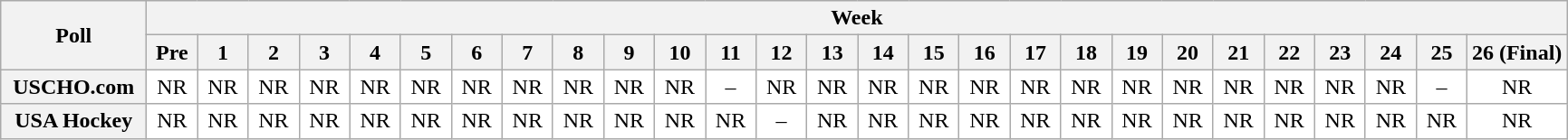<table class="wikitable" style="white-space:nowrap;">
<tr>
<th scope="col" width="100" rowspan="2">Poll</th>
<th colspan="28">Week</th>
</tr>
<tr>
<th scope="col" width="30">Pre</th>
<th scope="col" width="30">1</th>
<th scope="col" width="30">2</th>
<th scope="col" width="30">3</th>
<th scope="col" width="30">4</th>
<th scope="col" width="30">5</th>
<th scope="col" width="30">6</th>
<th scope="col" width="30">7</th>
<th scope="col" width="30">8</th>
<th scope="col" width="30">9</th>
<th scope="col" width="30">10</th>
<th scope="col" width="30">11</th>
<th scope="col" width="30">12</th>
<th scope="col" width="30">13</th>
<th scope="col" width="30">14</th>
<th scope="col" width="30">15</th>
<th scope="col" width="30">16</th>
<th scope="col" width="30">17</th>
<th scope="col" width="30">18</th>
<th scope="col" width="30">19</th>
<th scope="col" width="30">20</th>
<th scope="col" width="30">21</th>
<th scope="col" width="30">22</th>
<th scope="col" width="30">23</th>
<th scope="col" width="30">24</th>
<th scope="col" width="30">25</th>
<th scope="col" width="30">26 (Final)</th>
</tr>
<tr style="text-align:center;">
<th>USCHO.com</th>
<td bgcolor=FFFFFF>NR</td>
<td bgcolor=FFFFFF>NR</td>
<td bgcolor=FFFFFF>NR</td>
<td bgcolor=FFFFFF>NR</td>
<td bgcolor=FFFFFF>NR</td>
<td bgcolor=FFFFFF>NR</td>
<td bgcolor=FFFFFF>NR</td>
<td bgcolor=FFFFFF>NR</td>
<td bgcolor=FFFFFF>NR</td>
<td bgcolor=FFFFFF>NR</td>
<td bgcolor=FFFFFF>NR</td>
<td bgcolor=FFFFFF>–</td>
<td bgcolor=FFFFFF>NR</td>
<td bgcolor=FFFFFF>NR</td>
<td bgcolor=FFFFFF>NR</td>
<td bgcolor=FFFFFF>NR</td>
<td bgcolor=FFFFFF>NR</td>
<td bgcolor=FFFFFF>NR</td>
<td bgcolor=FFFFFF>NR</td>
<td bgcolor=FFFFFF>NR</td>
<td bgcolor=FFFFFF>NR</td>
<td bgcolor=FFFFFF>NR</td>
<td bgcolor=FFFFFF>NR</td>
<td bgcolor=FFFFFF>NR</td>
<td bgcolor=FFFFFF>NR</td>
<td bgcolor=FFFFFF>–</td>
<td bgcolor=FFFFFF>NR</td>
</tr>
<tr style="text-align:center;">
<th>USA Hockey</th>
<td bgcolor=FFFFFF>NR</td>
<td bgcolor=FFFFFF>NR</td>
<td bgcolor=FFFFFF>NR</td>
<td bgcolor=FFFFFF>NR</td>
<td bgcolor=FFFFFF>NR</td>
<td bgcolor=FFFFFF>NR</td>
<td bgcolor=FFFFFF>NR</td>
<td bgcolor=FFFFFF>NR</td>
<td bgcolor=FFFFFF>NR</td>
<td bgcolor=FFFFFF>NR</td>
<td bgcolor=FFFFFF>NR</td>
<td bgcolor=FFFFFF>NR</td>
<td bgcolor=FFFFFF>–</td>
<td bgcolor=FFFFFF>NR</td>
<td bgcolor=FFFFFF>NR</td>
<td bgcolor=FFFFFF>NR</td>
<td bgcolor=FFFFFF>NR</td>
<td bgcolor=FFFFFF>NR</td>
<td bgcolor=FFFFFF>NR</td>
<td bgcolor=FFFFFF>NR</td>
<td bgcolor=FFFFFF>NR</td>
<td bgcolor=FFFFFF>NR</td>
<td bgcolor=FFFFFF>NR</td>
<td bgcolor=FFFFFF>NR</td>
<td bgcolor=FFFFFF>NR</td>
<td bgcolor=FFFFFF>NR</td>
<td bgcolor=FFFFFF>NR</td>
</tr>
</table>
